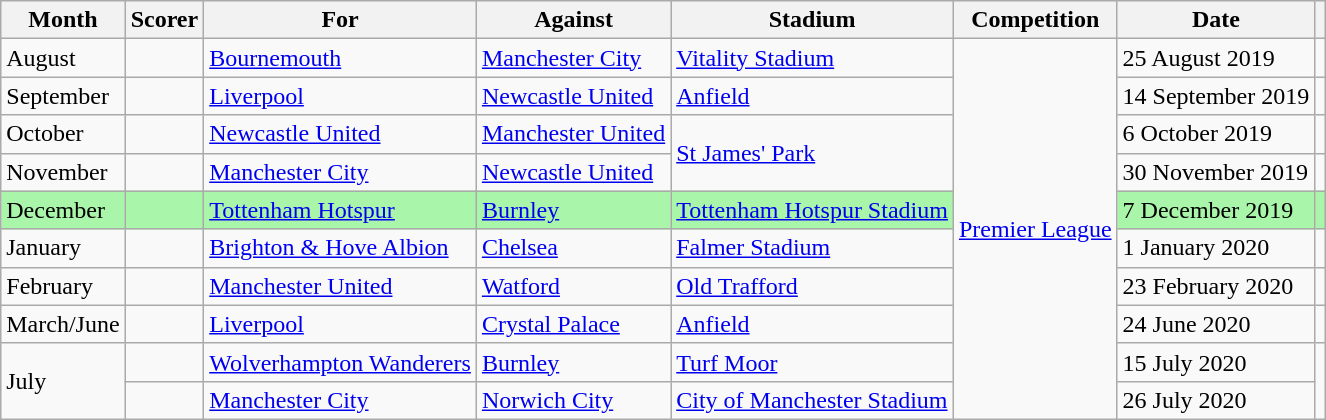<table class="wikitable">
<tr>
<th>Month</th>
<th>Scorer</th>
<th>For</th>
<th>Against</th>
<th>Stadium</th>
<th>Competition</th>
<th>Date</th>
<th></th>
</tr>
<tr>
<td>August</td>
<td> </td>
<td><a href='#'>Bournemouth</a></td>
<td><a href='#'>Manchester City</a></td>
<td><a href='#'>Vitality Stadium</a></td>
<td rowspan=10><a href='#'>Premier League</a></td>
<td>25 August 2019</td>
<td></td>
</tr>
<tr>
<td>September</td>
<td> </td>
<td><a href='#'>Liverpool</a></td>
<td><a href='#'>Newcastle United</a></td>
<td><a href='#'>Anfield</a></td>
<td>14 September 2019</td>
<td></td>
</tr>
<tr>
<td>October</td>
<td> </td>
<td><a href='#'>Newcastle United</a></td>
<td><a href='#'>Manchester United</a></td>
<td rowspan=2><a href='#'>St James' Park</a></td>
<td>6 October 2019</td>
<td></td>
</tr>
<tr>
<td>November</td>
<td> </td>
<td><a href='#'>Manchester City</a></td>
<td><a href='#'>Newcastle United</a></td>
<td>30 November 2019</td>
<td></td>
</tr>
<tr>
<td bgcolor=#A9F5A9>December</td>
<td bgcolor=#A9F5A9> </td>
<td bgcolor=#A9F5A9><a href='#'>Tottenham Hotspur</a></td>
<td bgcolor=#A9F5A9><a href='#'>Burnley</a></td>
<td bgcolor=#A9F5A9><a href='#'>Tottenham Hotspur Stadium</a></td>
<td bgcolor=#A9F5A9>7 December 2019</td>
<td bgcolor=#A9F5A9></td>
</tr>
<tr>
<td>January</td>
<td> </td>
<td><a href='#'>Brighton & Hove Albion</a></td>
<td><a href='#'>Chelsea</a></td>
<td><a href='#'>Falmer Stadium</a></td>
<td>1 January 2020</td>
<td></td>
</tr>
<tr>
<td>February</td>
<td> </td>
<td><a href='#'>Manchester United</a></td>
<td><a href='#'>Watford</a></td>
<td><a href='#'>Old Trafford</a></td>
<td>23 February 2020</td>
<td></td>
</tr>
<tr>
<td>March/June</td>
<td> </td>
<td><a href='#'>Liverpool</a></td>
<td><a href='#'>Crystal Palace</a></td>
<td><a href='#'>Anfield</a></td>
<td>24 June 2020</td>
<td></td>
</tr>
<tr>
<td rowspan=2>July</td>
<td> </td>
<td><a href='#'>Wolverhampton Wanderers</a></td>
<td><a href='#'>Burnley</a></td>
<td><a href='#'>Turf Moor</a></td>
<td>15 July 2020</td>
<td rowspan=2></td>
</tr>
<tr>
<td> </td>
<td><a href='#'>Manchester City</a></td>
<td><a href='#'>Norwich City</a></td>
<td><a href='#'>City of Manchester Stadium</a></td>
<td>26 July 2020</td>
</tr>
</table>
